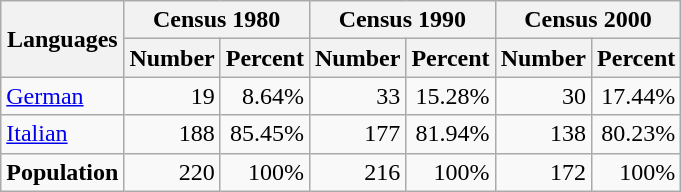<table class="wikitable">
<tr ---->
<th rowspan="2">Languages</th>
<th colspan="2">Census 1980</th>
<th colspan="2">Census 1990</th>
<th colspan="2">Census 2000</th>
</tr>
<tr ---->
<th>Number</th>
<th>Percent</th>
<th>Number</th>
<th>Percent</th>
<th>Number</th>
<th>Percent</th>
</tr>
<tr ---->
<td><a href='#'>German</a></td>
<td align=right>19</td>
<td align=right>8.64%</td>
<td align=right>33</td>
<td align=right>15.28%</td>
<td align=right>30</td>
<td align=right>17.44%</td>
</tr>
<tr ---->
<td><a href='#'>Italian</a></td>
<td align=right>188</td>
<td align=right>85.45%</td>
<td align=right>177</td>
<td align=right>81.94%</td>
<td align=right>138</td>
<td align=right>80.23%</td>
</tr>
<tr ---->
<td><strong>Population</strong></td>
<td align=right>220</td>
<td align=right>100%</td>
<td align=right>216</td>
<td align=right>100%</td>
<td align=right>172</td>
<td align=right>100%</td>
</tr>
</table>
